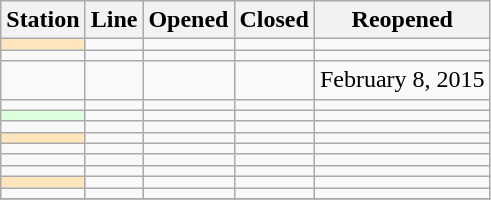<table class="wikitable sortable">
<tr>
<th scope="col">Station</th>
<th scope="col">Line</th>
<th scope="col">Opened</th>
<th scope="col">Closed</th>
<th scope="col">Reopened</th>
</tr>
<tr>
<td scope="row" style="background-color:#FFE6BD"> </td>
<td> </td>
<td></td>
<td></td>
<td></td>
</tr>
<tr>
<td scope="row"></td>
<td></td>
<td></td>
<td></td>
<td></td>
</tr>
<tr>
<td scope="row"></td>
<td></td>
<td></td>
<td></td>
<td>February 8, 2015</td>
</tr>
<tr>
<td scope="row"></td>
<td></td>
<td></td>
<td></td>
<td></td>
</tr>
<tr>
<td scope="row" ! style="background-color:#ddffdd"> </td>
<td></td>
<td></td>
<td></td>
<td></td>
</tr>
<tr>
<td scope="row"></td>
<td></td>
<td></td>
<td></td>
<td></td>
</tr>
<tr>
<td scope="row" style="background-color:#FFE6BD"> </td>
<td>   </td>
<td></td>
<td></td>
<td></td>
</tr>
<tr>
<td scope="row"></td>
<td> </td>
<td></td>
<td></td>
<td></td>
</tr>
<tr>
<td scope="row"></td>
<td></td>
<td></td>
<td></td>
<td></td>
</tr>
<tr>
<td scope="row"></td>
<td></td>
<td></td>
<td></td>
<td></td>
</tr>
<tr>
<td scope="row" style="background-color:#FFE6BD"> </td>
<td> </td>
<td></td>
<td></td>
<td></td>
</tr>
<tr>
<td scope="row"></td>
<td> </td>
<td></td>
<td></td>
<td></td>
</tr>
<tr>
</tr>
</table>
